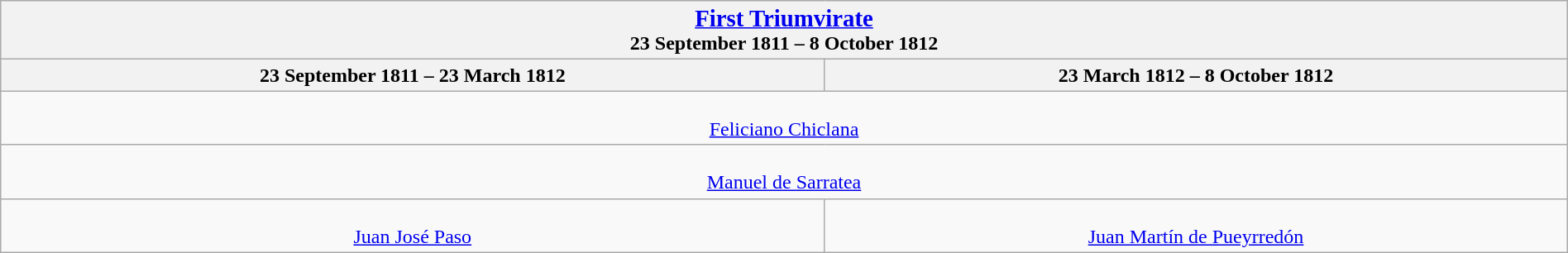<table width=100% class="wikitable">
<tr>
<th colspan=4><big><a href='#'>First Triumvirate</a></big><br>23 September 1811 – 8 October 1812</th>
</tr>
<tr>
<th>23 September 1811 – 23 March 1812</th>
<th>23 March 1812 – 8 October 1812</th>
</tr>
<tr>
<td colspan="2" style="vertical-align: top;" align="center"><br><a href='#'>Feliciano Chiclana</a><br></td>
</tr>
<tr>
<td colspan="2" style="vertical-align: top;" align="center"><br><a href='#'>Manuel de Sarratea</a><br></td>
</tr>
<tr>
<td style="vertical-align: top;" align="center"><br><a href='#'>Juan José Paso</a><br></td>
<td style="vertical-align: top;" align="center"><br><a href='#'>Juan Martín de Pueyrredón</a><br></td>
</tr>
</table>
